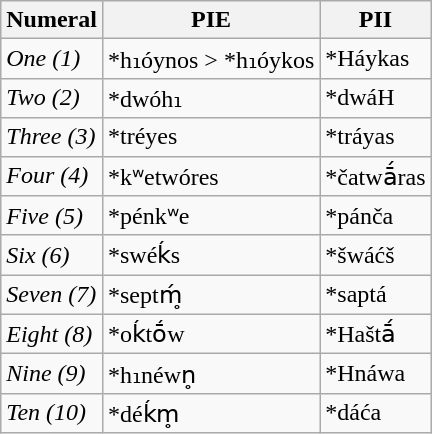<table class="wikitable sortable">
<tr>
<th>Numeral</th>
<th>PIE</th>
<th>PII</th>
</tr>
<tr>
<td><em>One (1)</em></td>
<td>*h₁óynos > *h₁óykos</td>
<td>*Háykas</td>
</tr>
<tr>
<td><em>Two (2)</em></td>
<td>*dwóh₁</td>
<td>*dwáH</td>
</tr>
<tr>
<td><em>Three (3)</em></td>
<td>*tréyes</td>
<td>*tráyas</td>
</tr>
<tr>
<td><em>Four (4)</em></td>
<td>*kʷetwóres</td>
<td>*čatwā́ras</td>
</tr>
<tr>
<td><em>Five (5)</em></td>
<td>*pénkʷe</td>
<td>*pánča</td>
</tr>
<tr>
<td><em>Six (6)</em></td>
<td>*swéḱs</td>
<td>*šwáćš</td>
</tr>
<tr>
<td><em>Seven (7)</em></td>
<td>*septḿ̥</td>
<td>*saptá</td>
</tr>
<tr>
<td><em>Eight (8)</em></td>
<td>*oḱtṓw</td>
<td>*Haštā́</td>
</tr>
<tr>
<td><em>Nine (9)</em></td>
<td>*h₁néwn̥</td>
<td>*Hnáwa</td>
</tr>
<tr>
<td><em>Ten (10)</em></td>
<td>*déḱm̥</td>
<td>*dáća</td>
</tr>
</table>
